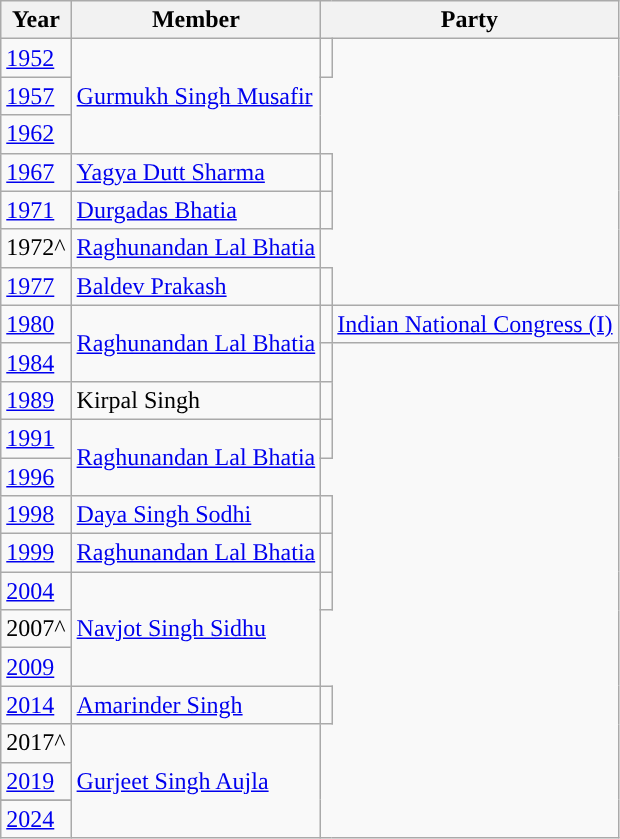<table class="wikitable">
<tr>
<th>Year</th>
<th>Member</th>
<th colspan="2">Party</th>
</tr>
<tr>
<td><a href='#'>1952</a></td>
<td rowspan="3"><a href='#'>Gurmukh Singh Musafir</a></td>
<td></td>
</tr>
<tr>
<td><a href='#'>1957</a></td>
</tr>
<tr>
<td><a href='#'>1962</a></td>
</tr>
<tr>
<td><a href='#'>1967</a></td>
<td><a href='#'>Yagya Dutt Sharma</a></td>
<td></td>
</tr>
<tr>
<td><a href='#'>1971</a></td>
<td><a href='#'>Durgadas Bhatia</a></td>
<td></td>
</tr>
<tr>
<td>1972^</td>
<td><a href='#'>Raghunandan Lal Bhatia</a></td>
</tr>
<tr>
<td><a href='#'>1977</a></td>
<td><a href='#'>Baldev Prakash</a></td>
<td></td>
</tr>
<tr>
<td><a href='#'>1980</a></td>
<td rowspan="2"><a href='#'>Raghunandan Lal Bhatia</a></td>
<td style="background-color: "></td>
<td><a href='#'>Indian National Congress (I)</a></td>
</tr>
<tr>
<td><a href='#'>1984</a></td>
<td></td>
</tr>
<tr>
<td><a href='#'>1989</a></td>
<td>Kirpal Singh</td>
<td></td>
</tr>
<tr>
<td><a href='#'>1991</a></td>
<td rowspan="2"><a href='#'>Raghunandan Lal Bhatia</a></td>
<td></td>
</tr>
<tr>
<td><a href='#'>1996</a></td>
</tr>
<tr>
<td><a href='#'>1998</a></td>
<td><a href='#'>Daya Singh Sodhi</a></td>
<td></td>
</tr>
<tr>
<td><a href='#'>1999</a></td>
<td><a href='#'>Raghunandan Lal Bhatia</a></td>
<td></td>
</tr>
<tr>
<td><a href='#'>2004</a></td>
<td rowspan="3"><a href='#'>Navjot Singh Sidhu</a></td>
<td></td>
</tr>
<tr>
<td>2007^</td>
</tr>
<tr>
<td><a href='#'>2009</a></td>
</tr>
<tr>
<td><a href='#'>2014</a></td>
<td><a href='#'>Amarinder Singh</a></td>
<td></td>
</tr>
<tr>
<td>2017^</td>
<td rowspan="4"><a href='#'>Gurjeet Singh Aujla</a></td>
</tr>
<tr>
<td><a href='#'>2019</a></td>
</tr>
<tr>
</tr>
<tr>
<td><a href='#'>2024</a></td>
</tr>
</table>
